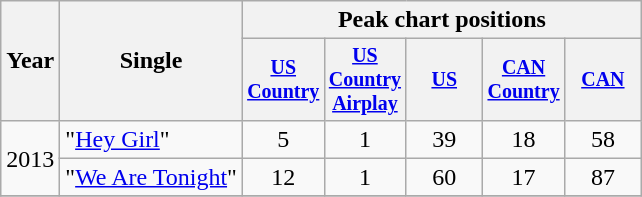<table class="wikitable" style="text-align:center;">
<tr>
<th rowspan="2">Year</th>
<th rowspan="2">Single</th>
<th colspan="5">Peak chart positions</th>
</tr>
<tr style="font-size:smaller;">
<th width="45"><a href='#'>US Country</a></th>
<th width="45"><a href='#'>US Country Airplay</a></th>
<th width="45"><a href='#'>US</a></th>
<th width="45"><a href='#'>CAN Country</a><br></th>
<th width="45"><a href='#'>CAN</a></th>
</tr>
<tr>
<td rowspan="2">2013</td>
<td align="left">"<a href='#'>Hey Girl</a>"</td>
<td>5</td>
<td>1</td>
<td>39</td>
<td>18</td>
<td>58</td>
</tr>
<tr>
<td align="left">"<a href='#'>We Are Tonight</a>"</td>
<td>12</td>
<td>1</td>
<td>60</td>
<td>17</td>
<td>87</td>
</tr>
<tr>
</tr>
</table>
